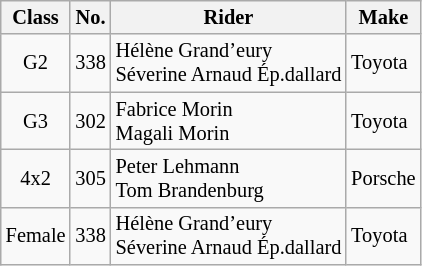<table class="wikitable" style="font-size:85%;">
<tr>
<th>Class</th>
<th>No.</th>
<th>Rider</th>
<th>Make</th>
</tr>
<tr>
<td align="center">G2</td>
<td>338</td>
<td> Hélène Grand’eury<br> Séverine Arnaud Ép.dallard</td>
<td>Toyota</td>
</tr>
<tr>
<td align="center">G3</td>
<td>302</td>
<td> Fabrice Morin<br> Magali Morin</td>
<td>Toyota</td>
</tr>
<tr>
<td align="center">4x2</td>
<td>305</td>
<td> Peter Lehmann<br> Tom Brandenburg</td>
<td>Porsche</td>
</tr>
<tr>
<td align="center">Female</td>
<td>338</td>
<td> Hélène Grand’eury<br> Séverine Arnaud Ép.dallard</td>
<td>Toyota</td>
</tr>
</table>
